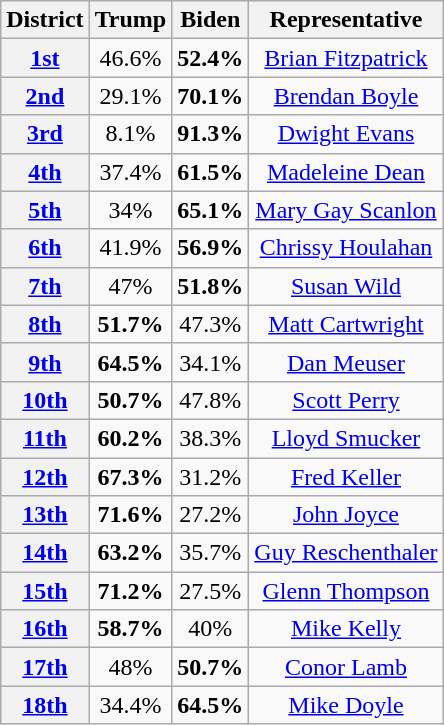<table class=wikitable>
<tr>
<th>District</th>
<th>Trump</th>
<th>Biden</th>
<th>Representative</th>
</tr>
<tr align=center>
<th><a href='#'>1st</a></th>
<td>46.6%</td>
<td><strong>52.4%</strong></td>
<td><a href='#'>Brian Fitzpatrick</a></td>
</tr>
<tr align=center>
<th><a href='#'>2nd</a></th>
<td>29.1%</td>
<td><strong>70.1%</strong></td>
<td><a href='#'>Brendan Boyle</a></td>
</tr>
<tr align=center>
<th><a href='#'>3rd</a></th>
<td>8.1%</td>
<td><strong>91.3%</strong></td>
<td><a href='#'>Dwight Evans</a></td>
</tr>
<tr align=center>
<th><a href='#'>4th</a></th>
<td>37.4%</td>
<td><strong>61.5%</strong></td>
<td><a href='#'>Madeleine Dean</a></td>
</tr>
<tr align=center>
<th><a href='#'>5th</a></th>
<td>34%</td>
<td><strong>65.1%</strong></td>
<td><a href='#'>Mary Gay Scanlon</a></td>
</tr>
<tr align=center>
<th><a href='#'>6th</a></th>
<td>41.9%</td>
<td><strong>56.9%</strong></td>
<td><a href='#'>Chrissy Houlahan</a></td>
</tr>
<tr align=center>
<th><a href='#'>7th</a></th>
<td>47%</td>
<td><strong>51.8%</strong></td>
<td><a href='#'>Susan Wild</a></td>
</tr>
<tr align=center>
<th><a href='#'>8th</a></th>
<td><strong>51.7%</strong></td>
<td>47.3%</td>
<td><a href='#'>Matt Cartwright</a></td>
</tr>
<tr align=center>
<th><a href='#'>9th</a></th>
<td><strong>64.5%</strong></td>
<td>34.1%</td>
<td><a href='#'>Dan Meuser</a></td>
</tr>
<tr align=center>
<th><a href='#'>10th</a></th>
<td><strong>50.7%</strong></td>
<td>47.8%</td>
<td><a href='#'>Scott Perry</a></td>
</tr>
<tr align=center>
<th><a href='#'>11th</a></th>
<td><strong>60.2%</strong></td>
<td>38.3%</td>
<td><a href='#'>Lloyd Smucker</a></td>
</tr>
<tr align=center>
<th><a href='#'>12th</a></th>
<td><strong>67.3%</strong></td>
<td>31.2%</td>
<td><a href='#'>Fred Keller</a></td>
</tr>
<tr align=center>
<th><a href='#'>13th</a></th>
<td><strong>71.6%</strong></td>
<td>27.2%</td>
<td><a href='#'>John Joyce</a></td>
</tr>
<tr align=center>
<th><a href='#'>14th</a></th>
<td><strong>63.2%</strong></td>
<td>35.7%</td>
<td><a href='#'>Guy Reschenthaler</a></td>
</tr>
<tr align=center>
<th><a href='#'>15th</a></th>
<td><strong>71.2%</strong></td>
<td>27.5%</td>
<td><a href='#'>Glenn Thompson</a></td>
</tr>
<tr align=center>
<th><a href='#'>16th</a></th>
<td><strong>58.7%</strong></td>
<td>40%</td>
<td><a href='#'>Mike Kelly</a></td>
</tr>
<tr align=center>
<th><a href='#'>17th</a></th>
<td>48%</td>
<td><strong>50.7%</strong></td>
<td><a href='#'>Conor Lamb</a></td>
</tr>
<tr align=center>
<th><a href='#'>18th</a></th>
<td>34.4%</td>
<td><strong>64.5%</strong></td>
<td><a href='#'>Mike Doyle</a></td>
</tr>
</table>
